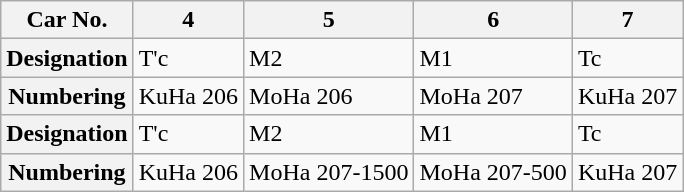<table class="wikitable">
<tr>
<th>Car No.</th>
<th>4</th>
<th>5</th>
<th>6</th>
<th>7</th>
</tr>
<tr>
<th>Designation</th>
<td>T'c</td>
<td>M2</td>
<td>M1</td>
<td>Tc</td>
</tr>
<tr>
<th>Numbering</th>
<td>KuHa 206</td>
<td>MoHa 206</td>
<td>MoHa 207</td>
<td>KuHa 207</td>
</tr>
<tr>
<th>Designation</th>
<td>T'c</td>
<td>M2</td>
<td>M1</td>
<td>Tc</td>
</tr>
<tr>
<th>Numbering</th>
<td>KuHa 206</td>
<td>MoHa 207-1500</td>
<td>MoHa 207-500</td>
<td>KuHa 207</td>
</tr>
</table>
